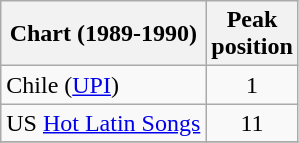<table class="wikitable">
<tr>
<th>Chart (1989-1990)</th>
<th>Peak<br>position</th>
</tr>
<tr>
<td>Chile (<a href='#'>UPI</a>)</td>
<td align="center">1</td>
</tr>
<tr>
<td>US <a href='#'>Hot Latin Songs</a></td>
<td align="center">11</td>
</tr>
<tr>
</tr>
</table>
